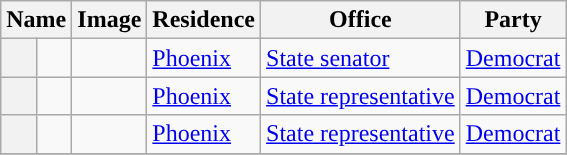<table class="sortable wikitable">
<tr valign=bottom>
<th colspan="2">Name</th>
<th>Image</th>
<th>Residence</th>
<th>Office</th>
<th>Party</th>
</tr>
<tr>
<th style="background-color:  "></th>
<td></td>
<td></td>
<td><a href='#'>Phoenix</a></td>
<td><a href='#'>State senator</a></td>
<td><a href='#'>Democrat</a></td>
</tr>
<tr>
<th style="background-color:  "></th>
<td></td>
<td></td>
<td><a href='#'>Phoenix</a></td>
<td><a href='#'>State representative</a></td>
<td><a href='#'>Democrat</a></td>
</tr>
<tr>
<th style="background-color:  "></th>
<td></td>
<td></td>
<td><a href='#'>Phoenix</a></td>
<td><a href='#'>State representative</a></td>
<td><a href='#'>Democrat</a></td>
</tr>
<tr>
</tr>
</table>
